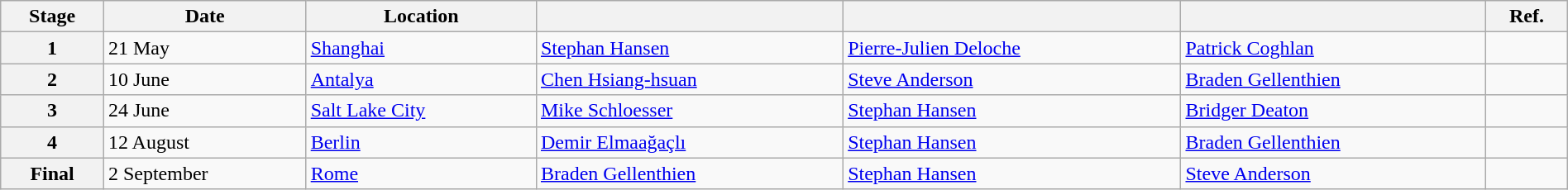<table class="wikitable" style="width:100%">
<tr>
<th>Stage</th>
<th>Date</th>
<th>Location</th>
<th></th>
<th></th>
<th></th>
<th>Ref.</th>
</tr>
<tr>
<th>1</th>
<td>21 May</td>
<td> <a href='#'>Shanghai</a></td>
<td> <a href='#'>Stephan Hansen</a></td>
<td> <a href='#'>Pierre-Julien Deloche</a></td>
<td> <a href='#'>Patrick Coghlan</a></td>
<td></td>
</tr>
<tr>
<th>2</th>
<td>10 June</td>
<td> <a href='#'>Antalya</a></td>
<td> <a href='#'>Chen Hsiang-hsuan</a></td>
<td> <a href='#'>Steve Anderson</a></td>
<td> <a href='#'>Braden Gellenthien</a></td>
<td></td>
</tr>
<tr>
<th>3</th>
<td>24 June</td>
<td> <a href='#'>Salt Lake City</a></td>
<td> <a href='#'>Mike Schloesser</a></td>
<td> <a href='#'>Stephan Hansen</a></td>
<td> <a href='#'>Bridger Deaton</a></td>
<td></td>
</tr>
<tr>
<th>4</th>
<td>12 August</td>
<td> <a href='#'>Berlin</a></td>
<td> <a href='#'>Demir Elmaağaçlı</a></td>
<td> <a href='#'>Stephan Hansen</a></td>
<td> <a href='#'>Braden Gellenthien</a></td>
<td></td>
</tr>
<tr>
<th>Final</th>
<td>2 September</td>
<td> <a href='#'>Rome</a></td>
<td> <a href='#'>Braden Gellenthien</a></td>
<td> <a href='#'>Stephan Hansen</a></td>
<td> <a href='#'>Steve Anderson</a></td>
<td></td>
</tr>
</table>
